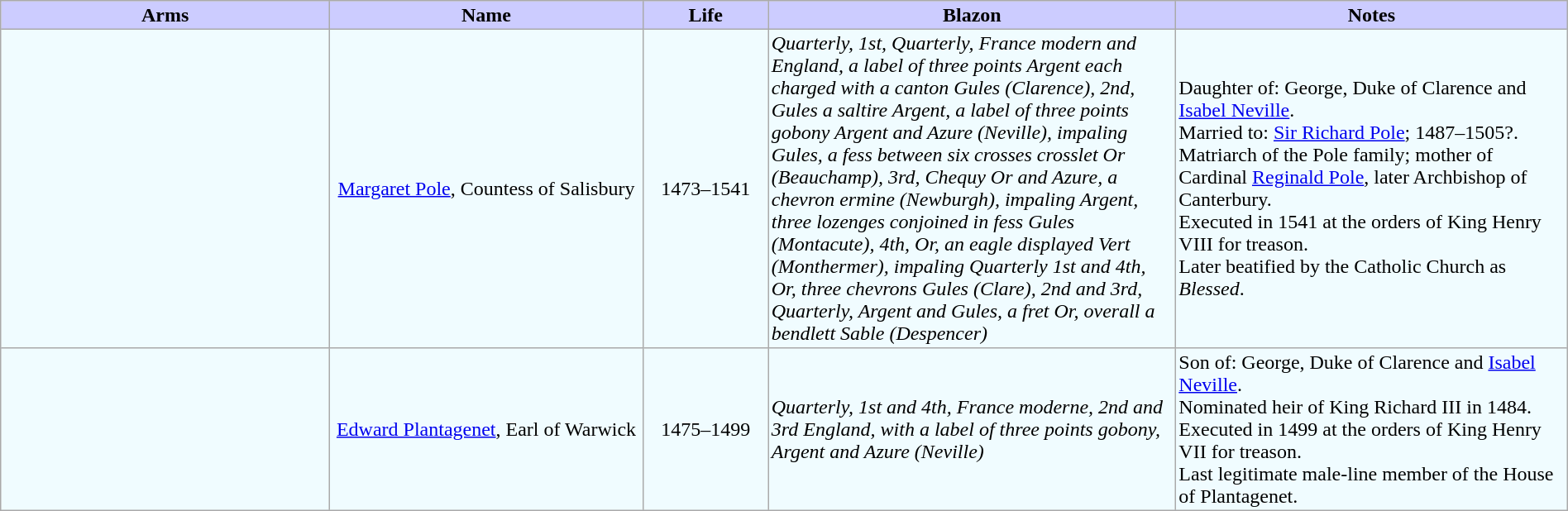<table width="100%" border="1" cellpadding="2" cellspacing="0" style="margin: 0.5em 0.3em 0.5em 0; background: #f9f9f9; border: 1px #aaa solid; border-collapse: collapse;">
<tr>
<th width="21%" bgcolor = "#ccccff">Arms</th>
<th width="20%" bgcolor = "#ccccff">Name</th>
<th width="8%" bgcolor = "#ccccff">Life</th>
<th width="26%" bgcolor = "#ccccff">Blazon</th>
<th width="26%" bgcolor = "#ccccff">Notes</th>
</tr>
<tr bgcolor=f0fcff>
<td align="center"></td>
<td align="center"><a href='#'>Margaret Pole</a>, Countess of Salisbury</td>
<td align="center">1473–1541</td>
<td><em>Quarterly, 1st, Quarterly, France modern and England, a label of three points Argent each charged with a canton Gules (Clarence), 2nd, Gules a saltire Argent, a label of three points gobony Argent and Azure (Neville), impaling Gules, a fess between six crosses crosslet Or (Beauchamp), 3rd, Chequy Or and Azure, a chevron ermine (Newburgh), impaling Argent, three lozenges conjoined in fess Gules (Montacute), 4th, Or, an eagle displayed Vert (Monthermer), impaling Quarterly 1st and 4th, Or, three chevrons Gules (Clare), 2nd and 3rd, Quarterly, Argent and Gules, a fret Or, overall a bendlett Sable (Despencer)</em></td>
<td>Daughter of: George, Duke of Clarence and <a href='#'>Isabel Neville</a>.<br>Married to: <a href='#'>Sir Richard Pole</a>; 1487–1505?.<br>Matriarch of the Pole family; mother of Cardinal <a href='#'>Reginald Pole</a>, later Archbishop of Canterbury.<br>Executed in 1541 at the orders of King Henry VIII for treason.<br>Later beatified by the Catholic Church as <em>Blessed</em>.</td>
</tr>
<tr bgcolor=f0fcff>
<td align="center"></td>
<td align="center"><a href='#'>Edward Plantagenet</a>, Earl of Warwick</td>
<td align="center">1475–1499</td>
<td><em>Quarterly, 1st and 4th, France moderne, 2nd and 3rd England, with a label of three points gobony, Argent and Azure (Neville)</em></td>
<td>Son of: George, Duke of Clarence and <a href='#'>Isabel Neville</a>.<br>Nominated heir of King Richard III in 1484.<br>Executed in 1499 at the orders of King Henry VII for treason.<br>Last legitimate male-line member of the House of Plantagenet.</td>
</tr>
</table>
